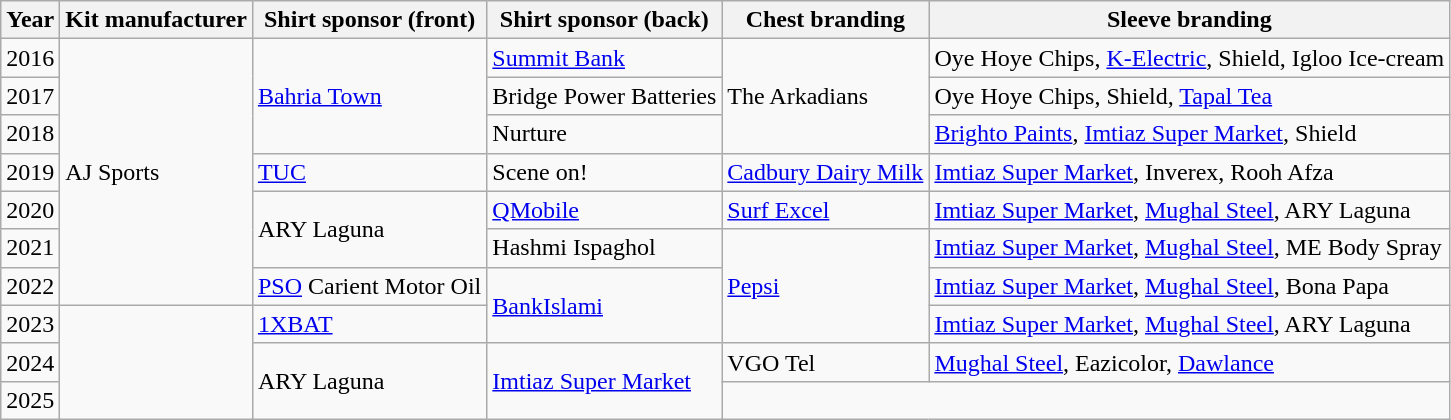<table class="wikitable">
<tr>
<th>Year</th>
<th>Kit manufacturer</th>
<th>Shirt sponsor (front)</th>
<th>Shirt sponsor (back)</th>
<th>Chest branding</th>
<th>Sleeve branding</th>
</tr>
<tr>
<td>2016</td>
<td rowspan="7">AJ Sports</td>
<td rowspan="3"><a href='#'>Bahria Town</a></td>
<td><a href='#'>Summit Bank</a></td>
<td rowspan="3">The Arkadians</td>
<td>Oye Hoye Chips, <a href='#'>K-Electric</a>, Shield, Igloo Ice-cream</td>
</tr>
<tr>
<td>2017</td>
<td>Bridge Power Batteries</td>
<td>Oye Hoye Chips, Shield, <a href='#'>Tapal Tea</a></td>
</tr>
<tr>
<td>2018</td>
<td>Nurture</td>
<td><a href='#'>Brighto Paints</a>, <a href='#'>Imtiaz Super Market</a>, Shield</td>
</tr>
<tr>
<td>2019</td>
<td><a href='#'>TUC</a></td>
<td>Scene on!</td>
<td><a href='#'>Cadbury Dairy Milk</a></td>
<td><a href='#'>Imtiaz Super Market</a>, Inverex, Rooh Afza</td>
</tr>
<tr>
<td>2020</td>
<td rowspan="2">ARY Laguna</td>
<td><a href='#'>QMobile</a></td>
<td><a href='#'>Surf Excel</a></td>
<td><a href='#'>Imtiaz Super Market</a>, <a href='#'>Mughal Steel</a>, ARY Laguna</td>
</tr>
<tr>
<td>2021</td>
<td>Hashmi Ispaghol</td>
<td rowspan="3"><a href='#'>Pepsi</a></td>
<td><a href='#'>Imtiaz Super Market</a>, <a href='#'>Mughal Steel</a>, ME Body Spray</td>
</tr>
<tr>
<td>2022</td>
<td><a href='#'>PSO</a> Carient Motor Oil</td>
<td rowspan="2"><a href='#'>BankIslami</a></td>
<td><a href='#'>Imtiaz Super Market</a>, <a href='#'>Mughal Steel</a>, Bona Papa</td>
</tr>
<tr>
<td>2023</td>
<td rowspan=3></td>
<td><a href='#'>1XBAT</a></td>
<td><a href='#'>Imtiaz Super Market</a>, <a href='#'>Mughal Steel</a>, ARY Laguna</td>
</tr>
<tr>
<td>2024</td>
<td rowspan="2">ARY Laguna</td>
<td rowspan="2"><a href='#'>Imtiaz Super Market</a></td>
<td>VGO Tel</td>
<td><a href='#'>Mughal Steel</a>, Eazicolor, <a href='#'>Dawlance</a></td>
</tr>
<tr>
<td>2025</td>
</tr>
</table>
